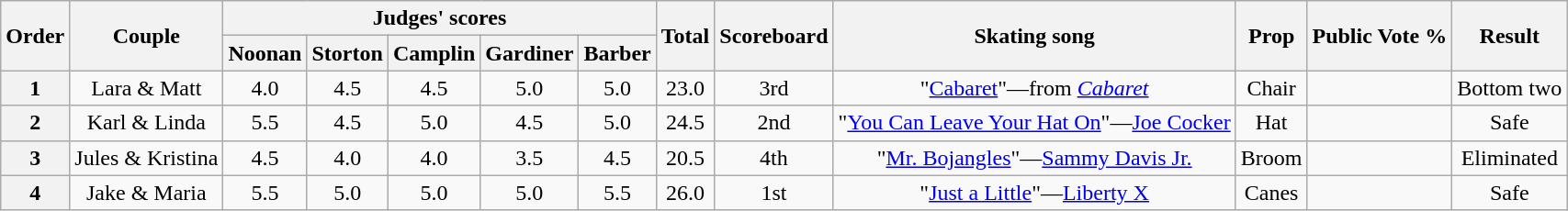<table class="wikitable plainrowheaders" style="text-align:center;">
<tr>
<th scope="col" rowspan="2">Order</th>
<th scope="col" rowspan="2">Couple</th>
<th scope="col" colspan="5">Judges' scores</th>
<th scope="col" rowspan="2">Total</th>
<th scope="col" rowspan="2">Scoreboard</th>
<th scope="col" rowspan="2">Skating song</th>
<th scope="col" rowspan="2">Prop</th>
<th scope="col" rowspan="2">Public Vote %</th>
<th scope="col" rowspan="2">Result</th>
</tr>
<tr>
<th scope="col">Noonan</th>
<th>Storton</th>
<th>Camplin</th>
<th>Gardiner</th>
<th>Barber</th>
</tr>
<tr>
<th scope=col>1</th>
<td>Lara & Matt</td>
<td>4.0</td>
<td>4.5</td>
<td>4.5</td>
<td>5.0</td>
<td>5.0</td>
<td>23.0</td>
<td>3rd</td>
<td>"<a href='#'>Cabaret</a>"—from <em><a href='#'>Cabaret</a></em></td>
<td>Chair</td>
<td></td>
<td>Bottom two</td>
</tr>
<tr>
<th scope=col>2</th>
<td>Karl & Linda</td>
<td>5.5</td>
<td>4.5</td>
<td>5.0</td>
<td>4.5</td>
<td>5.0</td>
<td>24.5</td>
<td>2nd</td>
<td>"<a href='#'>You Can Leave Your Hat On</a>"—<a href='#'>Joe Cocker</a></td>
<td>Hat</td>
<td></td>
<td>Safe</td>
</tr>
<tr>
<th scope=col>3</th>
<td>Jules & Kristina</td>
<td>4.5</td>
<td>4.0</td>
<td>4.0</td>
<td>3.5</td>
<td>4.5</td>
<td>20.5</td>
<td>4th</td>
<td>"<a href='#'>Mr. Bojangles</a>"—<a href='#'>Sammy Davis Jr.</a></td>
<td>Broom</td>
<td></td>
<td>Eliminated</td>
</tr>
<tr>
<th scope=col>4</th>
<td>Jake & Maria</td>
<td>5.5</td>
<td>5.0</td>
<td>5.0</td>
<td>5.0</td>
<td>5.5</td>
<td>26.0</td>
<td>1st</td>
<td>"<a href='#'>Just a Little</a>"—<a href='#'>Liberty X</a></td>
<td>Canes</td>
<td></td>
<td>Safe</td>
</tr>
</table>
